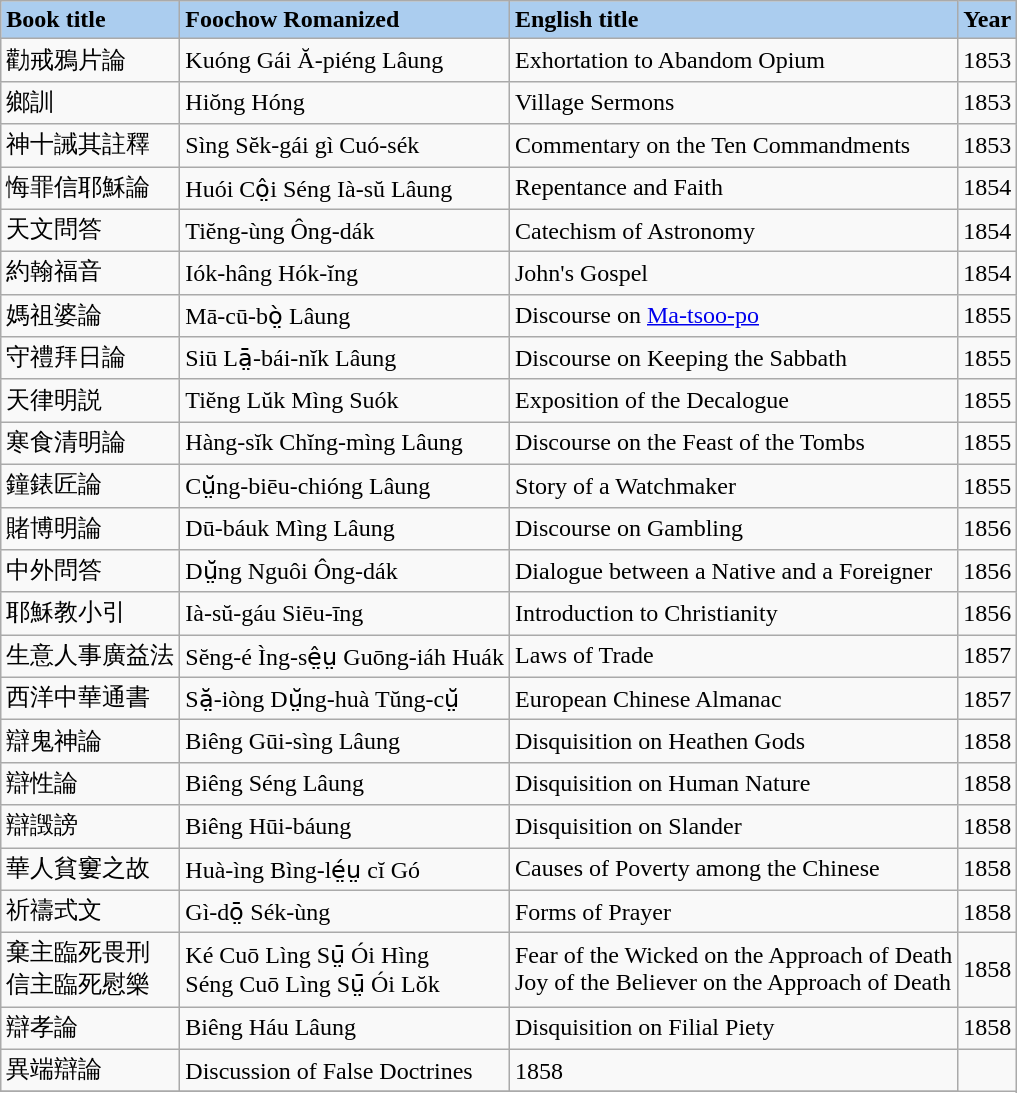<table class="wikitable">
<tr>
<td bgcolor="#ABCDEF"><strong>Book title</strong></td>
<td bgcolor="#ABCDEF"><strong>Foochow Romanized</strong></td>
<td bgcolor="#ABCDEF"><strong>English title</strong></td>
<td bgcolor="#ABCDEF"><strong>Year</strong></td>
</tr>
<tr>
<td>勸戒鴉片論</td>
<td>Kuóng Gái Ă-piéng Lâung</td>
<td>Exhortation to Abandom Opium</td>
<td>1853</td>
</tr>
<tr>
<td>鄉訓</td>
<td>Hiŏng Hóng</td>
<td>Village Sermons</td>
<td>1853</td>
</tr>
<tr>
<td>神十誡其註釋</td>
<td>Sìng Sĕk-gái gì Cuó-sék</td>
<td>Commentary on the Ten Commandments</td>
<td>1853</td>
</tr>
<tr>
<td>悔罪信耶穌論</td>
<td>Huói Cô̤i Séng Ià-sŭ Lâung</td>
<td>Repentance and Faith</td>
<td>1854</td>
</tr>
<tr>
<td>天文問答</td>
<td>Tiĕng-ùng Ông-dák</td>
<td>Catechism of Astronomy</td>
<td>1854</td>
</tr>
<tr>
<td>約翰福音</td>
<td>Iók-hâng Hók-ĭng</td>
<td>John's Gospel</td>
<td>1854</td>
</tr>
<tr>
<td>媽祖婆論</td>
<td>Mā-cū-bò̤ Lâung</td>
<td>Discourse on <a href='#'>Ma-tsoo-po</a></td>
<td>1855</td>
</tr>
<tr>
<td>守禮拜日論</td>
<td>Siū Lā̤-bái-nĭk Lâung</td>
<td>Discourse on Keeping the Sabbath</td>
<td>1855</td>
</tr>
<tr>
<td>天律明説</td>
<td>Tiĕng Lŭk Mìng Suók</td>
<td>Exposition of the Decalogue</td>
<td>1855</td>
</tr>
<tr>
<td>寒食清明論</td>
<td>Hàng-sĭk Chĭng-mìng Lâung</td>
<td>Discourse on the Feast of the Tombs</td>
<td>1855</td>
</tr>
<tr>
<td>鐘錶匠論</td>
<td>Cṳ̆ng-biēu-chióng Lâung</td>
<td>Story of a Watchmaker</td>
<td>1855</td>
</tr>
<tr>
<td>賭博明論</td>
<td>Dū-báuk Mìng Lâung</td>
<td>Discourse on Gambling</td>
<td>1856</td>
</tr>
<tr>
<td>中外問答</td>
<td>Dṳ̆ng Nguôi Ông-dák</td>
<td>Dialogue between a Native and a Foreigner</td>
<td>1856</td>
</tr>
<tr>
<td>耶穌教小引</td>
<td>Ià-sŭ-gáu Siēu-īng</td>
<td>Introduction to Christianity</td>
<td>1856</td>
</tr>
<tr>
<td>生意人事廣益法</td>
<td>Sĕng-é Ìng-sê̤ṳ Guōng-iáh Huák</td>
<td>Laws of Trade</td>
<td>1857</td>
</tr>
<tr>
<td>西洋中華通書</td>
<td>Să̤-iòng Dṳ̆ng-huà Tŭng-cṳ̆</td>
<td>European Chinese Almanac</td>
<td>1857</td>
</tr>
<tr>
<td>辯鬼神論</td>
<td>Biêng Gūi-sìng Lâung</td>
<td>Disquisition on Heathen Gods</td>
<td>1858</td>
</tr>
<tr>
<td>辯性論</td>
<td>Biêng Séng Lâung</td>
<td>Disquisition on Human Nature</td>
<td>1858</td>
</tr>
<tr>
<td>辯譭謗</td>
<td>Biêng Hūi-báung</td>
<td>Disquisition on Slander</td>
<td>1858</td>
</tr>
<tr>
<td>華人貧窶之故</td>
<td>Huà-ìng Bìng-lé̤ṳ cĭ Gó</td>
<td>Causes of Poverty among the Chinese</td>
<td>1858</td>
</tr>
<tr>
<td>祈禱式文</td>
<td>Gì-dō̤ Sék-ùng</td>
<td>Forms of Prayer</td>
<td>1858</td>
</tr>
<tr>
<td>棄主臨死畏刑<br>信主臨死慰樂</td>
<td>Ké Cuō Lìng Sṳ̄ Ói Hìng<br>Séng Cuō Lìng Sṳ̄ Ói Lŏk</td>
<td>Fear of the Wicked on the Approach of Death<br>Joy of the Believer on the Approach of Death</td>
<td>1858</td>
</tr>
<tr>
<td>辯孝論</td>
<td>Biêng Háu Lâung</td>
<td>Disquisition on Filial Piety</td>
<td>1858</td>
</tr>
<tr>
<td>異端辯論</td>
<td Ê-duăng Biêng-lâung>Discussion of False Doctrines</td>
<td>1858</td>
</tr>
<tr>
</tr>
</table>
